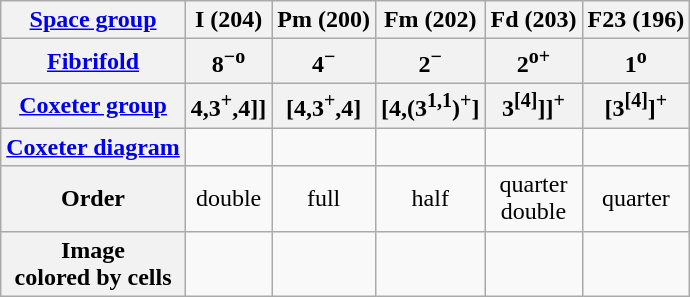<table class=wikitable>
<tr>
<th><a href='#'>Space group</a></th>
<th>I (204)</th>
<th>Pm (200)</th>
<th>Fm (202)</th>
<th>Fd (203)</th>
<th>F23 (196)</th>
</tr>
<tr>
<th><a href='#'>Fibrifold</a></th>
<th>8<sup>−o</sup></th>
<th>4<sup>−</sup></th>
<th>2<sup>−</sup></th>
<th>2<sup>o+</sup></th>
<th>1<sup>o</sup></th>
</tr>
<tr>
<th><a href='#'>Coxeter group</a></th>
<th>4,3<sup>+</sup>,4]]</th>
<th>[4,3<sup>+</sup>,4]</th>
<th>[4,(3<sup>1,1</sup>)<sup>+</sup>]</th>
<th>3<sup>[4]</sup>]]<sup>+</sup></th>
<th>[3<sup>[4]</sup>]<sup>+</sup></th>
</tr>
<tr align=center>
<th><a href='#'>Coxeter diagram</a></th>
<td></td>
<td></td>
<td></td>
<td></td>
<td></td>
</tr>
<tr align=center>
<th>Order</th>
<td>double</td>
<td>full</td>
<td>half</td>
<td>quarter<br>double</td>
<td>quarter</td>
</tr>
<tr>
<th>Image<br>colored by cells</th>
<td></td>
<td></td>
<td></td>
<td></td>
<td></td>
</tr>
</table>
